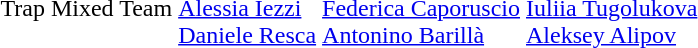<table>
<tr>
<td>Trap Mixed Team</td>
<td><br><a href='#'>Alessia Iezzi</a><br><a href='#'>Daniele Resca</a></td>
<td><br><a href='#'>Federica Caporuscio</a><br><a href='#'>Antonino Barillà</a></td>
<td><br><a href='#'>Iuliia Tugolukova</a><br><a href='#'>Aleksey Alipov</a></td>
</tr>
</table>
